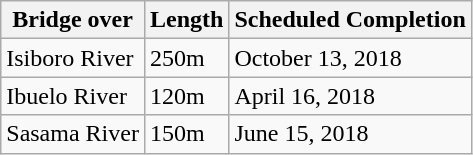<table class="wikitable">
<tr>
<th>Bridge over</th>
<th>Length</th>
<th>Scheduled Completion</th>
</tr>
<tr>
<td>Isiboro River</td>
<td>250m</td>
<td>October 13, 2018</td>
</tr>
<tr>
<td>Ibuelo River</td>
<td>120m</td>
<td>April 16, 2018</td>
</tr>
<tr>
<td>Sasama River</td>
<td>150m</td>
<td>June 15, 2018</td>
</tr>
</table>
